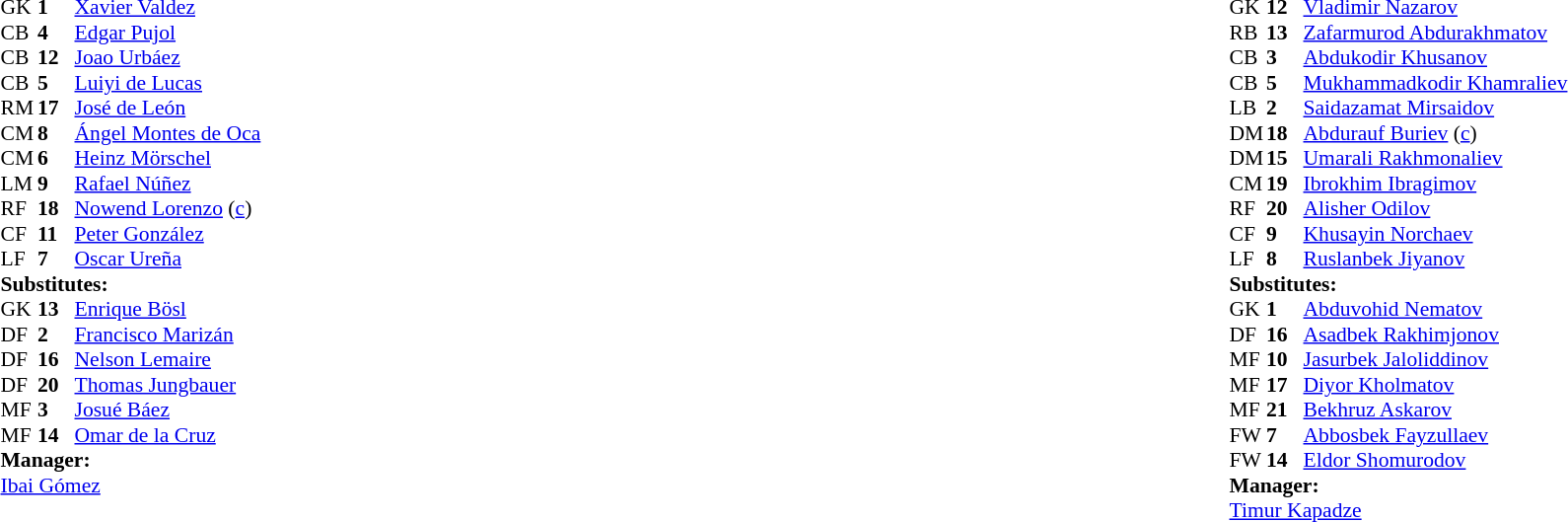<table width="100%">
<tr>
<td valign="top" width="40%"><br><table style="font-size:90%" cellspacing="0" cellpadding="0">
<tr>
<th width=25></th>
<th width=25></th>
</tr>
<tr>
<td>GK</td>
<td><strong>1</strong></td>
<td><a href='#'>Xavier Valdez</a></td>
</tr>
<tr>
<td>CB</td>
<td><strong>4</strong></td>
<td><a href='#'>Edgar Pujol</a></td>
</tr>
<tr>
<td>CB</td>
<td><strong>12</strong></td>
<td><a href='#'>Joao Urbáez</a></td>
<td></td>
<td></td>
</tr>
<tr>
<td>CB</td>
<td><strong>5</strong></td>
<td><a href='#'>Luiyi de Lucas</a></td>
<td></td>
<td></td>
</tr>
<tr>
<td>RM</td>
<td><strong>17</strong></td>
<td><a href='#'>José de León</a></td>
<td></td>
<td></td>
</tr>
<tr>
<td>CM</td>
<td><strong>8</strong></td>
<td><a href='#'>Ángel Montes de Oca</a></td>
</tr>
<tr>
<td>CM</td>
<td><strong>6</strong></td>
<td><a href='#'>Heinz Mörschel</a></td>
</tr>
<tr>
<td>LM</td>
<td><strong>9</strong></td>
<td><a href='#'>Rafael Núñez</a></td>
</tr>
<tr>
<td>RF</td>
<td><strong>18</strong></td>
<td><a href='#'>Nowend Lorenzo</a> (<a href='#'>c</a>)</td>
<td></td>
<td></td>
</tr>
<tr>
<td>CF</td>
<td><strong>11</strong></td>
<td><a href='#'>Peter González</a></td>
</tr>
<tr>
<td>LF</td>
<td><strong>7</strong></td>
<td><a href='#'>Oscar Ureña</a></td>
<td></td>
<td></td>
</tr>
<tr>
<td colspan="3"><strong>Substitutes:</strong></td>
</tr>
<tr>
<td>GK</td>
<td><strong>13</strong></td>
<td><a href='#'>Enrique Bösl</a></td>
</tr>
<tr>
<td>DF</td>
<td><strong>2</strong></td>
<td><a href='#'>Francisco Marizán</a></td>
<td></td>
<td></td>
</tr>
<tr>
<td>DF</td>
<td><strong>16</strong></td>
<td><a href='#'>Nelson Lemaire</a></td>
<td></td>
<td></td>
</tr>
<tr>
<td>DF</td>
<td><strong>20</strong></td>
<td><a href='#'>Thomas Jungbauer</a></td>
<td></td>
<td></td>
</tr>
<tr>
<td>MF</td>
<td><strong>3</strong></td>
<td><a href='#'>Josué Báez</a></td>
<td></td>
<td></td>
</tr>
<tr>
<td>MF</td>
<td><strong>14</strong></td>
<td><a href='#'>Omar de la Cruz</a></td>
<td></td>
<td></td>
</tr>
<tr>
<td colspan="3"><strong>Manager:</strong></td>
</tr>
<tr>
<td colspan="3"> <a href='#'>Ibai Gómez</a></td>
</tr>
</table>
</td>
<td valign="top"></td>
<td valign="top" width="50%"><br><table style="font-size:90%; margin:auto" cellspacing="0" cellpadding="0">
<tr>
<th width="25"></th>
<th width="25"></th>
</tr>
<tr>
<td>GK</td>
<td><strong>12</strong></td>
<td><a href='#'>Vladimir Nazarov</a></td>
</tr>
<tr>
<td>RB</td>
<td><strong>13</strong></td>
<td><a href='#'>Zafarmurod Abdurakhmatov</a></td>
</tr>
<tr>
<td>CB</td>
<td><strong>3</strong></td>
<td><a href='#'>Abdukodir Khusanov</a></td>
<td></td>
</tr>
<tr>
<td>CB</td>
<td><strong>5</strong></td>
<td><a href='#'>Mukhammadkodir Khamraliev</a></td>
</tr>
<tr>
<td>LB</td>
<td><strong>2</strong></td>
<td><a href='#'>Saidazamat Mirsaidov</a></td>
</tr>
<tr>
<td>DM</td>
<td><strong>18</strong></td>
<td><a href='#'>Abdurauf Buriev</a> (<a href='#'>c</a>)</td>
</tr>
<tr>
<td>DM</td>
<td><strong>15</strong></td>
<td><a href='#'>Umarali Rakhmonaliev</a></td>
<td></td>
<td></td>
</tr>
<tr>
<td>CM</td>
<td><strong>19</strong></td>
<td><a href='#'>Ibrokhim Ibragimov</a></td>
<td></td>
<td></td>
</tr>
<tr>
<td>RF</td>
<td><strong>20</strong></td>
<td><a href='#'>Alisher Odilov</a></td>
<td></td>
<td></td>
</tr>
<tr>
<td>CF</td>
<td><strong>9</strong></td>
<td><a href='#'>Khusayin Norchaev</a></td>
<td></td>
<td></td>
</tr>
<tr>
<td>LF</td>
<td><strong>8</strong></td>
<td><a href='#'>Ruslanbek Jiyanov</a></td>
<td></td>
<td></td>
</tr>
<tr>
<td colspan="3"><strong>Substitutes:</strong></td>
</tr>
<tr>
<td>GK</td>
<td><strong>1</strong></td>
<td><a href='#'>Abduvohid Nematov</a></td>
</tr>
<tr>
<td>DF</td>
<td><strong>16</strong></td>
<td><a href='#'>Asadbek Rakhimjonov</a></td>
<td></td>
<td></td>
</tr>
<tr>
<td>MF</td>
<td><strong>10</strong></td>
<td><a href='#'>Jasurbek Jaloliddinov</a></td>
<td></td>
<td></td>
</tr>
<tr>
<td>MF</td>
<td><strong>17</strong></td>
<td><a href='#'>Diyor Kholmatov</a></td>
<td></td>
<td></td>
</tr>
<tr>
<td>MF</td>
<td><strong>21</strong></td>
<td><a href='#'>Bekhruz Askarov</a></td>
</tr>
<tr>
<td>FW</td>
<td><strong>7</strong></td>
<td><a href='#'>Abbosbek Fayzullaev</a></td>
<td></td>
<td></td>
</tr>
<tr>
<td>FW</td>
<td><strong>14</strong></td>
<td><a href='#'>Eldor Shomurodov</a></td>
<td></td>
<td></td>
</tr>
<tr>
<td colspan="3"><strong>Manager:</strong></td>
</tr>
<tr>
<td colspan="3"><a href='#'>Timur Kapadze</a></td>
</tr>
</table>
</td>
</tr>
</table>
